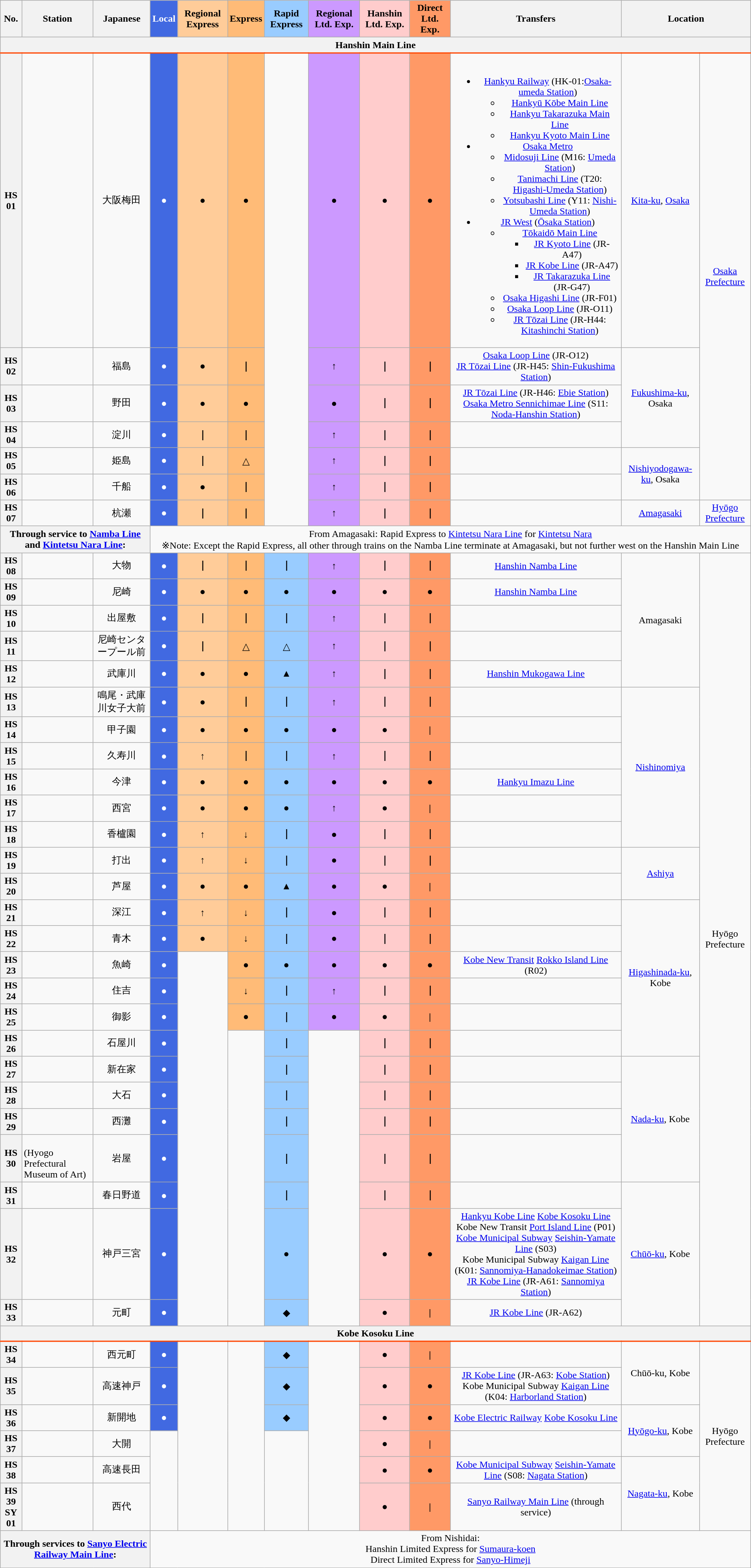<table class=wikitable style="text-align: center;">
<tr style="text-align: center; ">
<th>No.</th>
<th>Station</th>
<th>Japanese</th>
<th style="background: royalblue; color: white; ">Local</th>
<th style="background: #fc9;">Regional Express</th>
<th style="background: #fb7;">Express</th>
<th style="background: #9cf; ">Rapid Express</th>
<th style="background: #c9F;">Regional Ltd. Exp.</th>
<th style="background: #fcc; ">Hanshin Ltd. Exp.</th>
<th style="background: #f96; ">Direct Ltd. Exp.</th>
<th>Transfers</th>
<th colspan="2">Location</th>
</tr>
<tr style="text-align: center; ">
<th colspan="14" style="border-bottom:solid 2px orangered">Hanshin Main Line</th>
</tr>
<tr style="text-align: center; ">
<th>HS 01</th>
<td style="text-align: left; "></td>
<td>大阪梅田</td>
<td style="background: royalblue; color: white;  ">●</td>
<td style="background: #fc9;">●</td>
<td style="background: #fb7;">●</td>
<td rowspan="7"></td>
<td style="background: #c9F;">●</td>
<td style="background: #fcc;">●</td>
<td style="background: #f96;">●</td>
<td><br><ul><li><a href='#'>Hankyu Railway</a> (HK-01:<a href='#'>Osaka-umeda Station</a>)<ul><li> <a href='#'>Hankyū Kōbe Main Line</a></li><li> <a href='#'>Hankyu Takarazuka Main Line</a></li><li> <a href='#'>Hankyu Kyoto Main Line</a></li></ul></li><li> <a href='#'>Osaka Metro</a><ul><li> <a href='#'>Midosuji Line</a> (M16: <a href='#'>Umeda Station</a>)</li><li> <a href='#'>Tanimachi Line</a> (T20: <a href='#'>Higashi-Umeda Station</a>)</li><li> <a href='#'>Yotsubashi Line</a> (Y11: <a href='#'>Nishi-Umeda Station</a>)</li></ul></li><li><a href='#'>JR West</a> (<a href='#'>Ōsaka Station</a>)<ul><li><a href='#'>Tōkaidō Main Line</a><ul><li> <a href='#'>JR Kyoto Line</a> (JR-A47)</li><li> <a href='#'>JR Kobe Line</a> (JR-A47)</li><li> <a href='#'>JR Takarazuka Line</a> (JR-G47)</li></ul></li><li> <a href='#'>Osaka Higashi Line</a> (JR-F01)</li><li> <a href='#'>Osaka Loop Line</a> (JR-O11)</li><li> <a href='#'>JR Tōzai Line</a> (JR-H44: <a href='#'>Kitashinchi Station</a>)</li></ul></li></ul></td>
<td><a href='#'>Kita-ku</a>, <a href='#'>Osaka</a></td>
<td rowspan="6"><a href='#'>Osaka Prefecture</a></td>
</tr>
<tr style="text-align: center; ">
<th>HS 02</th>
<td style="text-align: left; "></td>
<td>福島</td>
<td style="background: royalblue; color: white;  ">●</td>
<td style="background: #fc9;">●</td>
<td style="background: #fb7;"><strong>｜</strong></td>
<td style="background: #c9F;">↑</td>
<td style="background: #fcc;"><strong>｜</strong></td>
<td style="background: #f96;"><strong>｜</strong></td>
<td> <a href='#'>Osaka Loop Line</a> (JR-O12)<br> <a href='#'>JR Tōzai Line</a> (JR-H45: <a href='#'>Shin-Fukushima Station</a>)</td>
<td rowspan="3"><a href='#'>Fukushima-ku</a>, Osaka</td>
</tr>
<tr style="text-align: center; ">
<th>HS 03</th>
<td style="text-align: left; "></td>
<td>野田</td>
<td style="background: royalblue; color: white;  ">●</td>
<td style="background: #fc9;">●</td>
<td style="background: #fb7;">●</td>
<td style="background: #c9F;">●</td>
<td style="background: #fcc;"><strong>｜</strong></td>
<td style="background: #f96;"><strong>｜</strong></td>
<td> <a href='#'>JR Tōzai Line</a> (JR-H46: <a href='#'>Ebie Station</a>)<br> <a href='#'>Osaka Metro Sennichimae Line</a> (S11: <a href='#'>Noda-Hanshin Station</a>)</td>
</tr>
<tr style="text-align: center; ">
<th>HS 04</th>
<td style="text-align: left; "></td>
<td>淀川</td>
<td style="background: royalblue; color: white;  ">●</td>
<td style="background: #fc9;"><strong>｜</strong></td>
<td style="background: #fb7;"><strong>｜</strong></td>
<td style="background: #c9F;">↑</td>
<td style="background: #fcc;"><strong>｜</strong></td>
<td style="background: #f96;"><strong>｜</strong></td>
<td></td>
</tr>
<tr style="text-align: center; ">
<th>HS 05</th>
<td style="text-align: left; "></td>
<td>姫島</td>
<td style="background: royalblue; color: white;  ">●</td>
<td style="background: #fc9;"><strong>｜</strong></td>
<td style="background: #fb7;">△</td>
<td style="background: #c9F;">↑</td>
<td style="background: #fcc;"><strong>｜</strong></td>
<td style="background: #f96;"><strong>｜</strong></td>
<td></td>
<td rowspan="2"><a href='#'>Nishiyodogawa-ku</a>, Osaka</td>
</tr>
<tr style="text-align: center; ">
<th>HS 06</th>
<td style="text-align: left; "></td>
<td>千船</td>
<td style="background: royalblue; color: white;  ">●</td>
<td style="background: #fc9;">●</td>
<td style="background: #fb7;"><strong>｜</strong></td>
<td style="background: #c9F;">↑</td>
<td style="background: #fcc;"><strong>｜</strong></td>
<td style="background: #f96;"><strong>｜</strong></td>
<td></td>
</tr>
<tr style="text-align: center; ">
<th>HS 07</th>
<td style="text-align: left; "></td>
<td>杭瀬</td>
<td style="background: royalblue; color: white;  ">●</td>
<td style="background: #fc9;"><strong>｜</strong></td>
<td style="background: #fb7;"><strong>｜</strong></td>
<td style="background: #c9F;">↑</td>
<td style="background: #fcc;"><strong>｜</strong></td>
<td style="background: #f96;"><strong>｜</strong></td>
<td></td>
<td><a href='#'>Amagasaki</a></td>
<td><a href='#'>Hyōgo Prefecture</a></td>
</tr>
<tr>
<th colspan="3">Through service to  <a href='#'>Namba Line</a> and  <a href='#'>Kintetsu Nara Line</a>:</th>
<td colspan="10">From Amagasaki: Rapid Express to  <a href='#'>Kintetsu Nara Line</a> for <a href='#'>Kintetsu Nara</a><br>※Note: Except the Rapid Express, all other through trains on the Namba Line terminate at Amagasaki, but not further west on the Hanshin Main Line</td>
</tr>
<tr>
<th>HS 08</th>
<td style="text-align: left; "></td>
<td>大物</td>
<td style="background: royalblue; color: white;  ">●</td>
<td style="background: #fc9;"><strong>｜</strong></td>
<td style="background: #fb7;"><strong>｜</strong></td>
<td style="background: #9cf;"><strong>｜</strong></td>
<td style="background: #c9F;">↑</td>
<td style="background: #fcc;"><strong>｜</strong></td>
<td style="background: #f96;"><strong>｜</strong></td>
<td> <a href='#'>Hanshin Namba Line</a></td>
<td rowspan="5">Amagasaki</td>
<td rowspan="26">Hyōgo Prefecture</td>
</tr>
<tr style="text-align: center; ">
<th>HS 09</th>
<td style="text-align: left; "></td>
<td>尼崎</td>
<td style="background: royalblue; color: white;  ">●</td>
<td style="background: #fc9;">●</td>
<td style="background: #fb7;">●</td>
<td style="background: #9cf;">●</td>
<td style="background: #c9F;">●</td>
<td style="background: #fcc;">●</td>
<td style="background: #f96;">●</td>
<td> <a href='#'>Hanshin Namba Line</a></td>
</tr>
<tr style="text-align: center; ">
<th>HS 10</th>
<td style="text-align: left; "></td>
<td>出屋敷</td>
<td style="background: royalblue; color: white;  ">●</td>
<td style="background: #fc9;"><strong>｜</strong></td>
<td style="background: #fb7;"><strong>｜</strong></td>
<td style="background: #9cf;"><strong>｜</strong></td>
<td style="background: #c9F;">↑</td>
<td style="background: #fcc;"><strong>｜</strong></td>
<td style="background: #f96;"><strong>｜</strong></td>
<td></td>
</tr>
<tr style="text-align: center; ">
<th>HS 11</th>
<td style="text-align: left; "></td>
<td>尼崎センタープール前</td>
<td style="background: royalblue; color: white;  ">●</td>
<td style="background: #fc9;"><strong>｜</strong></td>
<td style="background: #fb7;">△</td>
<td style="background: #9cf;">△</td>
<td style="background: #c9F;">↑</td>
<td style="background: #fcc;"><strong>｜</strong></td>
<td style="background: #f96;"><strong>｜</strong></td>
<td></td>
</tr>
<tr style="text-align: center; ">
<th>HS 12</th>
<td style="text-align: left; "></td>
<td>武庫川</td>
<td style="background: royalblue; color: white;  ">●</td>
<td style="background: #fc9;">●</td>
<td style="background: #fb7;">●</td>
<td style="background: #9cf;">▲</td>
<td style="background: #c9F;">↑</td>
<td style="background: #fcc;"><strong>｜</strong></td>
<td style="background: #f96;"><strong>｜</strong></td>
<td> <a href='#'>Hanshin Mukogawa Line</a></td>
</tr>
<tr style="text-align: center; ">
<th>HS 13</th>
<td style="text-align: left; "></td>
<td>鳴尾・武庫川女子大前</td>
<td style="background: royalblue; color: white;  ">●</td>
<td style="background: #fc9;">●</td>
<td style="background: #fb7;"><strong>｜</strong></td>
<td style="background: #9cf;"><strong>｜</strong></td>
<td style="background: #c9F;">↑</td>
<td style="background: #fcc;"><strong>｜</strong></td>
<td style="background: #f96;"><strong>｜</strong></td>
<td></td>
<td rowspan="6"><a href='#'>Nishinomiya</a></td>
</tr>
<tr style="text-align: center; ">
<th>HS 14</th>
<td style="text-align: left; "></td>
<td>甲子園</td>
<td style="background: royalblue; color: white;  ">●</td>
<td style="background: #fc9;">●</td>
<td style="background: #fb7;">●</td>
<td style="background: #9cf;">●</td>
<td style="background: #c9F;">●</td>
<td style="background: #fcc;">●</td>
<td style="background: #f96;"><strong>|</strong></td>
<td></td>
</tr>
<tr style="text-align: center; ">
<th>HS 15</th>
<td style="text-align: left; "></td>
<td>久寿川</td>
<td style="background: royalblue; color: white;  ">●</td>
<td style="background: #fc9;">↑</td>
<td style="background: #fb7;"><strong>｜</strong></td>
<td style="background: #9cf;"><strong>｜</strong></td>
<td style="background: #c9F;">↑</td>
<td style="background: #fcc;"><strong>｜</strong></td>
<td style="background: #f96;"><strong>｜</strong></td>
<td></td>
</tr>
<tr style="text-align: center; ">
<th>HS 16</th>
<td style="text-align: left; "></td>
<td>今津</td>
<td style="background: royalblue; color: white;  ">●</td>
<td style="background: #fc9;">●</td>
<td style="background: #fb7;">●</td>
<td style="background: #9cf;">●</td>
<td style="background: #c9F;">●</td>
<td style="background: #fcc;">●</td>
<td style="background: #f96;">●</td>
<td> <a href='#'>Hankyu Imazu Line</a></td>
</tr>
<tr style="text-align: center; ">
<th>HS 17</th>
<td style="text-align: left; "></td>
<td>西宮</td>
<td style="background: royalblue; color: white;  ">●</td>
<td style="background: #fc9;">●</td>
<td style="background: #fb7;">●</td>
<td style="background: #9cf;">●</td>
<td style="background: #c9F;">↑</td>
<td style="background: #fcc;">●</td>
<td style="background: #f96;"><strong>|</strong></td>
<td></td>
</tr>
<tr style="text-align: center; ">
<th>HS 18</th>
<td style="text-align: left; "></td>
<td>香櫨園</td>
<td style="background: royalblue; color: white;  ">●</td>
<td style="background: #fc9;">↑</td>
<td style="background: #fb7;">↓</td>
<td style="background: #9cf;"><strong>｜</strong></td>
<td style="background: #c9F;">●</td>
<td style="background: #fcc;"><strong>｜</strong></td>
<td style="background: #f96;"><strong>｜</strong></td>
<td></td>
</tr>
<tr style="text-align: center; ">
<th>HS 19</th>
<td style="text-align: left; "></td>
<td>打出</td>
<td style="background: royalblue; color: white;  ">●</td>
<td style="background: #fc9;">↑</td>
<td style="background: #fb7;">↓</td>
<td style="background: #9cf;"><strong>｜</strong></td>
<td style="background: #c9F;">●</td>
<td style="background: #fcc;"><strong>｜</strong></td>
<td style="background: #f96;"><strong>｜</strong></td>
<td></td>
<td rowspan="2"><a href='#'>Ashiya</a></td>
</tr>
<tr style="text-align: center; ">
<th>HS 20</th>
<td style="text-align: left; "></td>
<td>芦屋</td>
<td style="background: royalblue; color: white;  ">●</td>
<td style="background: #fc9;">●</td>
<td style="background: #fb7;">●</td>
<td style="background: #9cf;">▲</td>
<td style="background: #c9F;">●</td>
<td style="background: #fcc;">●</td>
<td style="background: #f96;"><strong>|</strong></td>
<td></td>
</tr>
<tr style="text-align: center; ">
<th>HS 21</th>
<td style="text-align: left; "></td>
<td>深江</td>
<td style="background: royalblue; color: white;  ">●</td>
<td style="background: #fc9;">↑</td>
<td style="background: #fb7;">↓</td>
<td style="background: #9cf;"><strong>｜</strong></td>
<td style="background: #c9F;">●</td>
<td style="background: #fcc;"><strong>｜</strong></td>
<td style="background: #f96;"><strong>｜</strong></td>
<td></td>
<td rowspan="6"><a href='#'>Higashinada-ku</a>, Kobe</td>
</tr>
<tr style="text-align: center; ">
<th>HS 22</th>
<td style="text-align: left; "></td>
<td>青木</td>
<td style="background: royalblue; color: white;  ">●</td>
<td style="background: #fc9;">●</td>
<td style="background: #fb7;">↓</td>
<td style="background: #9cf;"><strong>｜</strong></td>
<td style="background: #c9F;">●</td>
<td style="background: #fcc;"><strong>｜</strong></td>
<td style="background: #f96;"><strong>｜</strong></td>
<td></td>
</tr>
<tr style="text-align: center; ">
<th>HS 23</th>
<td style="text-align: left; "></td>
<td>魚崎</td>
<td style="background: royalblue; color: white;  ">●</td>
<td rowspan="11"></td>
<td style="background: #fb7;">●</td>
<td style="background: #9cf;">●</td>
<td style="background: #c9F;">●</td>
<td style="background: #fcc;">●</td>
<td style="background: #f96;">●</td>
<td><a href='#'>Kobe New Transit</a> <a href='#'>Rokko Island Line</a> (R02)</td>
</tr>
<tr style="text-align: center; ">
<th>HS 24</th>
<td style="text-align: left; "></td>
<td>住吉</td>
<td style="background: royalblue; color: white;  ">●</td>
<td style="background: #fb7;">↓</td>
<td style="background: #9cf;"><strong>｜</strong></td>
<td style="background: #c9F;">↑</td>
<td style="background: #fcc;"><strong>｜</strong></td>
<td style="background: #f96;"><strong>｜</strong></td>
<td></td>
</tr>
<tr style="text-align: center; ">
<th>HS 25</th>
<td style="text-align: left; "></td>
<td>御影</td>
<td style="background: royalblue; color: white;  ">●</td>
<td style="background: #fb7;">●</td>
<td style="background: #9cf;"><strong>｜</strong></td>
<td style="background: #c9F;">●</td>
<td style="background: #fcc;">●</td>
<td style="background: #f96;"><strong>|</strong></td>
<td></td>
</tr>
<tr style="text-align: center; ">
<th>HS 26</th>
<td style="text-align: left; "></td>
<td>石屋川</td>
<td style="background: royalblue; color: white;  ">●</td>
<td rowspan="8"></td>
<td style="background: #9cf;"><strong>｜</strong></td>
<td rowspan="8"></td>
<td style="background: #fcc;"><strong>｜</strong></td>
<td style="background: #f96;"><strong>｜</strong></td>
<td></td>
</tr>
<tr style="text-align: center; ">
<th>HS 27</th>
<td style="text-align: left; "></td>
<td>新在家</td>
<td style="background: royalblue; color: white;  ">●</td>
<td style="background: #9cf;"><strong>｜</strong></td>
<td style="background: #fcc;"><strong>｜</strong></td>
<td style="background: #f96;"><strong>｜</strong></td>
<td></td>
<td rowspan="4"><a href='#'>Nada-ku</a>, Kobe</td>
</tr>
<tr style="text-align: center; ">
<th>HS 28</th>
<td style="text-align: left; "></td>
<td>大石</td>
<td style="background: royalblue; color: white;  ">●</td>
<td style="background: #9cf;"><strong>｜</strong></td>
<td style="background: #fcc;"><strong>｜</strong></td>
<td style="background: #f96;"><strong>｜</strong></td>
<td></td>
</tr>
<tr style="text-align: center; ">
<th>HS 29</th>
<td style="text-align: left; "></td>
<td>西灘</td>
<td style="background: royalblue; color: white;  ">●</td>
<td style="background: #9cf;"><strong>｜</strong></td>
<td style="background: #fcc;"><strong>｜</strong></td>
<td style="background: #f96;"><strong>｜</strong></td>
<td></td>
</tr>
<tr style="text-align: center; ">
<th>HS 30</th>
<td style="text-align: left; "><br>(Hyogo Prefectural Museum of Art)</td>
<td>岩屋</td>
<td style="background: royalblue; color: white;  ">●</td>
<td style="background: #9cf;"><strong>｜</strong></td>
<td style="background: #fcc;"><strong>｜</strong></td>
<td style="background: #f96;"><strong>｜</strong></td>
<td></td>
</tr>
<tr style="text-align: center; ">
<th>HS 31</th>
<td style="text-align: left; "></td>
<td>春日野道</td>
<td style="background: royalblue; color: white;  ">●</td>
<td style="background: #9cf;"><strong>｜</strong></td>
<td style="background: #fcc;"><strong>｜</strong></td>
<td style="background: #f96;"><strong>｜</strong></td>
<td></td>
<td rowspan="3"><a href='#'>Chūō-ku</a>, Kobe</td>
</tr>
<tr style="text-align: center; ">
<th>HS 32</th>
<td style="text-align: left; "></td>
<td>神戸三宮</td>
<td style="background: royalblue; color: white;  ">●</td>
<td style="background: #9cf;">●</td>
<td style="background: #fcc;">●</td>
<td style="background: #f96;">●</td>
<td> <a href='#'>Hankyu Kobe Line</a>  <a href='#'>Kobe Kosoku Line</a><br> Kobe New Transit <a href='#'>Port Island Line</a> (P01)<br> <a href='#'>Kobe Municipal Subway</a> <a href='#'>Seishin-Yamate Line</a> (S03)<br> Kobe Municipal Subway <a href='#'>Kaigan Line</a> (K01: <a href='#'>Sannomiya-Hanadokeimae Station</a>)<br> <a href='#'>JR Kobe Line</a> (JR-A61: <a href='#'>Sannomiya Station</a>)</td>
</tr>
<tr style="text-align: center; ">
<th>HS 33</th>
<td style="text-align: left; "></td>
<td>元町</td>
<td style="background: royalblue; color: white;  ">●</td>
<td style="background: #9cf;">◆</td>
<td style="background: #fcc;">●</td>
<td style="background: #f96;"><strong>|</strong></td>
<td> <a href='#'>JR Kobe Line</a> (JR-A62)</td>
</tr>
<tr style="text-align: center; ">
<th colspan="15" style="border-bottom:solid 2px orangered">Kobe Kosoku Line</th>
</tr>
<tr style="text-align: center; ">
<th>HS 34</th>
<td style="text-align: left; "></td>
<td>西元町</td>
<td style="background: royalblue; color: white;  ">●</td>
<td rowspan="6"></td>
<td rowspan="6"></td>
<td style="background: #9cf;">◆</td>
<td rowspan="6"></td>
<td style="background: #fcc;">●</td>
<td style="background: #f96;"><strong>|</strong></td>
<td></td>
<td rowspan="2">Chūō-ku, Kobe</td>
<td rowspan="6">Hyōgo Prefecture</td>
</tr>
<tr style="text-align: center; ">
<th>HS 35</th>
<td style="text-align: left; "></td>
<td>高速神戸</td>
<td style="background: royalblue; color: white;  ">●</td>
<td style="background: #9cf;">◆</td>
<td style="background: #fcc;">●</td>
<td style="background: #f96;">●</td>
<td> <a href='#'>JR Kobe Line</a> (JR-A63: <a href='#'>Kobe Station</a>)<br> Kobe Municipal Subway <a href='#'>Kaigan Line</a> (K04: <a href='#'>Harborland Station</a>)</td>
</tr>
<tr style="text-align: center; ">
<th>HS 36</th>
<td style="text-align: left; "></td>
<td>新開地</td>
<td style="background: royalblue; color: white;  ">●</td>
<td style="background: #9cf;">◆</td>
<td style="background: #fcc;">●</td>
<td style="background: #f96;">●</td>
<td><a href='#'>Kobe Electric Railway</a> <a href='#'>Kobe Kosoku Line</a></td>
<td rowspan="2"><a href='#'>Hyōgo-ku</a>, Kobe</td>
</tr>
<tr style="text-align: center; ">
<th>HS 37</th>
<td style="text-align: left; "></td>
<td>大開</td>
<td rowspan="3"></td>
<td rowspan="3"></td>
<td style="background: #fcc;">●</td>
<td style="background: #f96;"><strong>|</strong></td>
<td></td>
</tr>
<tr style="text-align: center; ">
<th>HS 38</th>
<td style="text-align: left; "></td>
<td>高速長田</td>
<td style="background: #fcc;">●</td>
<td style="background: #f96;">●</td>
<td> <a href='#'>Kobe Municipal Subway</a> <a href='#'>Seishin-Yamate Line</a> (S08: <a href='#'>Nagata Station</a>)</td>
<td rowspan="2"><a href='#'>Nagata-ku</a>, Kobe</td>
</tr>
<tr style="text-align: center; ">
<th>HS 39<br>SY 01</th>
<td style="text-align: left; "></td>
<td>西代</td>
<td style="background: #fcc;">●</td>
<td style="background: #f96;"><strong>|</strong></td>
<td> <a href='#'>Sanyo Railway Main Line</a> (through service)</td>
</tr>
<tr>
<th colspan="3">Through services to  <a href='#'>Sanyo Electric Railway Main Line</a>:</th>
<td colspan="10">From Nishidai:<br>Hanshin Limited Express for <a href='#'>Sumaura-koen</a><br>Direct Limited Express for <a href='#'>Sanyo-Himeji</a></td>
</tr>
</table>
